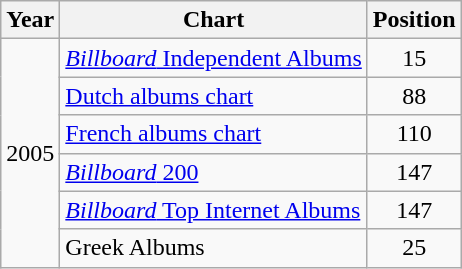<table class="wikitable">
<tr>
<th>Year</th>
<th>Chart</th>
<th>Position</th>
</tr>
<tr>
<td rowspan="6">2005</td>
<td><a href='#'><em>Billboard</em> Independent Albums</a></td>
<td align="center">15</td>
</tr>
<tr>
<td><a href='#'>Dutch albums chart</a></td>
<td align="center">88</td>
</tr>
<tr>
<td><a href='#'>French albums chart</a></td>
<td align="center">110</td>
</tr>
<tr>
<td><a href='#'><em>Billboard</em> 200</a></td>
<td align="center">147</td>
</tr>
<tr>
<td><a href='#'><em>Billboard</em> Top Internet Albums</a></td>
<td align="center">147</td>
</tr>
<tr>
<td>Greek Albums</td>
<td align="center">25</td>
</tr>
</table>
